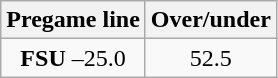<table class="wikitable">
<tr align="center">
<th style=>Pregame line</th>
<th style=>Over/under</th>
</tr>
<tr align="center">
<td><strong>FSU</strong> –25.0</td>
<td>52.5</td>
</tr>
</table>
